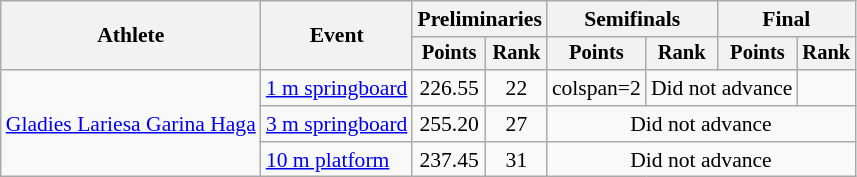<table class="wikitable" style="text-align:center; font-size:90%; ">
<tr>
<th rowspan=2>Athlete</th>
<th rowspan=2>Event</th>
<th colspan=2>Preliminaries</th>
<th colspan=2>Semifinals</th>
<th colspan=2>Final</th>
</tr>
<tr style="font-size:95%">
<th>Points</th>
<th>Rank</th>
<th>Points</th>
<th>Rank</th>
<th>Points</th>
<th>Rank</th>
</tr>
<tr>
<td align=left rowspan=3><a href='#'>Gladies Lariesa Garina Haga</a></td>
<td align=left><a href='#'>1 m springboard</a></td>
<td>226.55</td>
<td>22</td>
<td>colspan=2 </td>
<td colspan=2>Did not advance</td>
</tr>
<tr>
<td align=left><a href='#'>3 m springboard</a></td>
<td>255.20</td>
<td>27</td>
<td colspan=4>Did not advance</td>
</tr>
<tr>
<td align=left><a href='#'>10 m platform</a></td>
<td>237.45</td>
<td>31</td>
<td colspan=4>Did not advance</td>
</tr>
</table>
